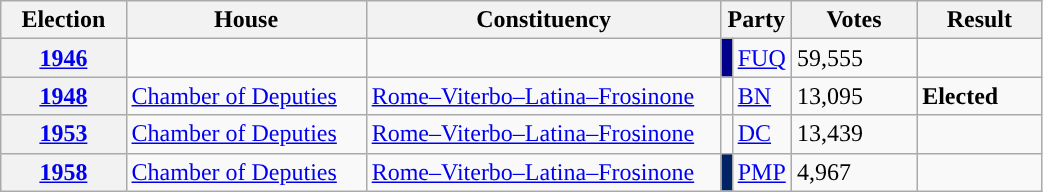<table class=wikitable style="width:55%; border:1px #AAAAFF solid">
<tr>
<th width=12%>Election</th>
<th width=23%>House</th>
<th width=34%>Constituency</th>
<th width=5% colspan="2">Party</th>
<th width=12%>Votes</th>
<th width=12%>Result</th>
</tr>
<tr>
<th><a href='#'>1946</a></th>
<td></td>
<td></td>
<td bgcolor="#00008B"></td>
<td><a href='#'>FUQ</a></td>
<td>59,555</td>
<td></td>
</tr>
<tr>
<th><a href='#'>1948</a></th>
<td><a href='#'>Chamber of Deputies</a></td>
<td><a href='#'>Rome–Viterbo–Latina–Frosinone</a></td>
<td></td>
<td><a href='#'>BN</a></td>
<td>13,095</td>
<td> <strong>Elected</strong></td>
</tr>
<tr>
<th><a href='#'>1953</a></th>
<td><a href='#'>Chamber of Deputies</a></td>
<td><a href='#'>Rome–Viterbo–Latina–Frosinone</a></td>
<td></td>
<td><a href='#'>DC</a></td>
<td>13,439</td>
<td></td>
</tr>
<tr>
<th><a href='#'>1958</a></th>
<td><a href='#'>Chamber of Deputies</a></td>
<td><a href='#'>Rome–Viterbo–Latina–Frosinone</a></td>
<td bgcolor="#002366"></td>
<td><a href='#'>PMP</a></td>
<td>4,967</td>
<td></td>
</tr>
</table>
